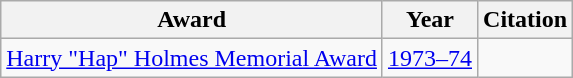<table class="wikitable">
<tr>
<th>Award</th>
<th>Year</th>
<th>Citation</th>
</tr>
<tr>
<td><a href='#'>Harry "Hap" Holmes Memorial Award</a></td>
<td><a href='#'>1973–74</a></td>
<td></td>
</tr>
</table>
